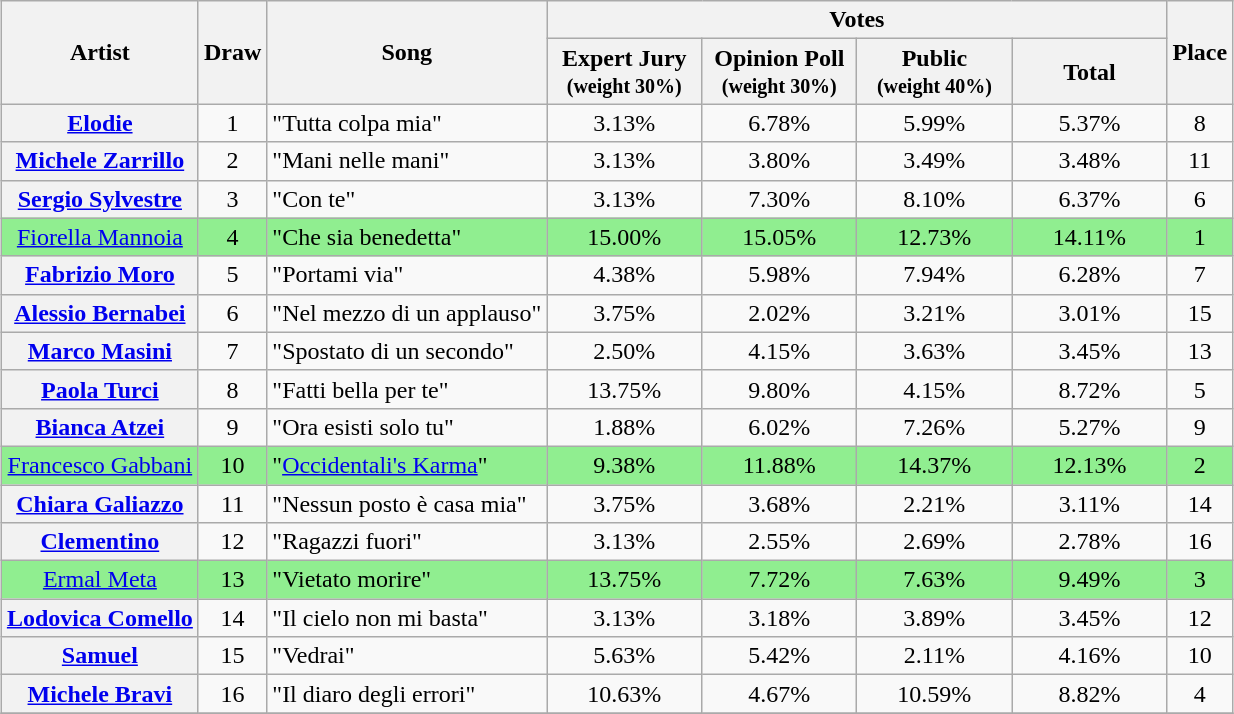<table class="sortable wikitable plainrowheaders" style="margin: 1em auto 1em auto; text-align:center">
<tr>
<th rowspan="2">Artist</th>
<th rowspan="2">Draw</th>
<th rowspan="2">Song</th>
<th colspan="4" class="unsortable">Votes</th>
<th rowspan="2">Place</th>
</tr>
<tr>
<th style="width:6em;">Expert Jury<br><small>(weight 30%)</small></th>
<th style="width:6em;">Opinion Poll<br><small>(weight 30%)</small></th>
<th style="width:6em;">Public<br><small>(weight 40%)</small></th>
<th style="width:6em;">Total</th>
</tr>
<tr>
<th scope="row"><a href='#'>Elodie</a></th>
<td>1</td>
<td align="left">"Tutta colpa mia"</td>
<td>3.13%</td>
<td>6.78%</td>
<td>5.99%</td>
<td>5.37%</td>
<td>8</td>
</tr>
<tr>
<th scope="row"><a href='#'>Michele Zarrillo</a></th>
<td>2</td>
<td align="left">"Mani nelle mani"</td>
<td>3.13%</td>
<td>3.80%</td>
<td>3.49%</td>
<td>3.48%</td>
<td>11</td>
</tr>
<tr>
<th scope="row"><a href='#'>Sergio Sylvestre</a></th>
<td>3</td>
<td align="left">"Con te"</td>
<td>3.13%</td>
<td>7.30%</td>
<td>8.10%</td>
<td>6.37%</td>
<td>6</td>
</tr>
<tr style="background:#90EE90">
<td><a href='#'>Fiorella Mannoia</a></td>
<td>4</td>
<td align="left">"Che sia benedetta"</td>
<td>15.00%</td>
<td>15.05%</td>
<td>12.73%</td>
<td>14.11%</td>
<td>1</td>
</tr>
<tr>
<th scope="row"><a href='#'>Fabrizio Moro</a></th>
<td>5</td>
<td align="left">"Portami via"</td>
<td>4.38%</td>
<td>5.98%</td>
<td>7.94%</td>
<td>6.28%</td>
<td>7</td>
</tr>
<tr>
<th scope="row"><a href='#'>Alessio Bernabei</a></th>
<td>6</td>
<td align="left">"Nel mezzo di un applauso"</td>
<td>3.75%</td>
<td>2.02%</td>
<td>3.21%</td>
<td>3.01%</td>
<td>15</td>
</tr>
<tr>
<th scope="row"><a href='#'>Marco Masini</a></th>
<td>7</td>
<td align="left">"Spostato di un secondo"</td>
<td>2.50%</td>
<td>4.15%</td>
<td>3.63%</td>
<td>3.45%</td>
<td>13</td>
</tr>
<tr>
<th scope="row"><a href='#'>Paola Turci</a></th>
<td>8</td>
<td align="left">"Fatti bella per te"</td>
<td>13.75%</td>
<td>9.80%</td>
<td>4.15%</td>
<td>8.72%</td>
<td>5</td>
</tr>
<tr>
<th scope="row"><a href='#'>Bianca Atzei</a></th>
<td>9</td>
<td align="left">"Ora esisti solo tu"</td>
<td>1.88%</td>
<td>6.02%</td>
<td>7.26%</td>
<td>5.27%</td>
<td>9</td>
</tr>
<tr style="background:#90EE90">
<td><a href='#'>Francesco Gabbani</a></td>
<td>10</td>
<td align="left">"<a href='#'>Occidentali's Karma</a>"</td>
<td>9.38%</td>
<td>11.88%</td>
<td>14.37%</td>
<td>12.13%</td>
<td>2</td>
</tr>
<tr>
<th scope="row"><a href='#'>Chiara Galiazzo</a></th>
<td>11</td>
<td align="left">"Nessun posto è casa mia"</td>
<td>3.75%</td>
<td>3.68%</td>
<td>2.21%</td>
<td>3.11%</td>
<td>14</td>
</tr>
<tr>
<th scope="row"><a href='#'>Clementino</a></th>
<td>12</td>
<td align="left">"Ragazzi fuori"</td>
<td>3.13%</td>
<td>2.55%</td>
<td>2.69%</td>
<td>2.78%</td>
<td>16</td>
</tr>
<tr style="background:#90EE90">
<td><a href='#'>Ermal Meta</a></td>
<td>13</td>
<td align="left">"Vietato morire"</td>
<td>13.75%</td>
<td>7.72%</td>
<td>7.63%</td>
<td>9.49%</td>
<td>3</td>
</tr>
<tr>
<th scope="row"><a href='#'>Lodovica Comello</a></th>
<td>14</td>
<td align="left">"Il cielo non mi basta"</td>
<td>3.13%</td>
<td>3.18%</td>
<td>3.89%</td>
<td>3.45%</td>
<td>12</td>
</tr>
<tr>
<th scope="row"><a href='#'>Samuel</a></th>
<td>15</td>
<td align="left">"Vedrai"</td>
<td>5.63%</td>
<td>5.42%</td>
<td>2.11%</td>
<td>4.16%</td>
<td>10</td>
</tr>
<tr>
<th scope="row"><a href='#'>Michele Bravi</a></th>
<td>16</td>
<td align="left">"Il diaro degli errori"</td>
<td>10.63%</td>
<td>4.67%</td>
<td>10.59%</td>
<td>8.82%</td>
<td>4</td>
</tr>
<tr>
</tr>
</table>
